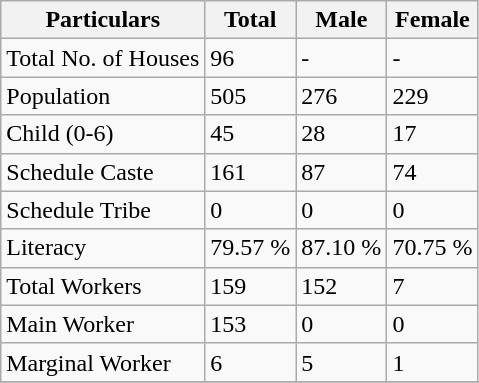<table class="wikitable sortable">
<tr>
<th>Particulars</th>
<th>Total</th>
<th>Male</th>
<th>Female</th>
</tr>
<tr>
<td>Total No. of Houses</td>
<td>96</td>
<td>-</td>
<td>-</td>
</tr>
<tr>
<td>Population</td>
<td>505</td>
<td>276</td>
<td>229</td>
</tr>
<tr>
<td>Child (0-6)</td>
<td>45</td>
<td>28</td>
<td>17</td>
</tr>
<tr>
<td>Schedule Caste</td>
<td>161</td>
<td>87</td>
<td>74</td>
</tr>
<tr>
<td>Schedule Tribe</td>
<td>0</td>
<td>0</td>
<td>0</td>
</tr>
<tr>
<td>Literacy</td>
<td>79.57 %</td>
<td>87.10 %</td>
<td>70.75 %</td>
</tr>
<tr>
<td>Total Workers</td>
<td>159</td>
<td>152</td>
<td>7</td>
</tr>
<tr>
<td>Main Worker</td>
<td>153</td>
<td>0</td>
<td>0</td>
</tr>
<tr>
<td>Marginal Worker</td>
<td>6</td>
<td>5</td>
<td>1</td>
</tr>
<tr>
</tr>
</table>
